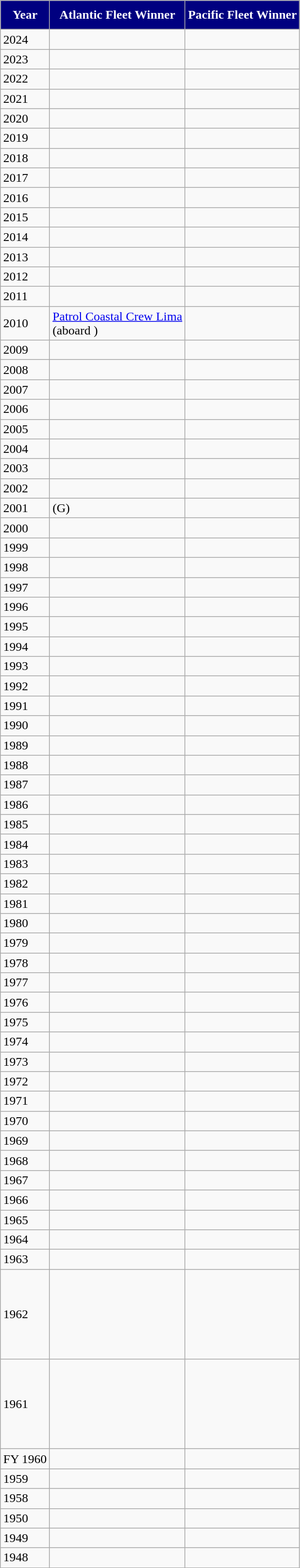<table class="wikitable"">
<tr>
<th style="color: white; height: 30px; background: navy;">Year</th>
<th style="color: white; height: 30px; background: navy;">Atlantic Fleet Winner</th>
<th style="color: white; height: 30px; background: navy;">Pacific Fleet Winner</th>
</tr>
<tr>
<td>2024</td>
<td></td>
<td></td>
</tr>
<tr>
<td>2023</td>
<td></td>
<td></td>
</tr>
<tr>
<td>2022</td>
<td></td>
<td></td>
</tr>
<tr>
<td>2021</td>
<td></td>
<td></td>
</tr>
<tr>
<td>2020</td>
<td></td>
<td></td>
</tr>
<tr>
<td>2019</td>
<td></td>
<td></td>
</tr>
<tr>
<td>2018</td>
<td></td>
<td></td>
</tr>
<tr>
<td>2017</td>
<td></td>
<td></td>
</tr>
<tr>
<td>2016</td>
<td></td>
<td></td>
</tr>
<tr>
<td>2015</td>
<td></td>
<td></td>
</tr>
<tr>
<td>2014</td>
<td></td>
<td></td>
</tr>
<tr>
<td>2013</td>
<td></td>
<td></td>
</tr>
<tr>
<td>2012</td>
<td></td>
<td></td>
</tr>
<tr>
<td>2011</td>
<td></td>
<td></td>
</tr>
<tr>
<td>2010</td>
<td><a href='#'>Patrol Coastal Crew Lima</a><br>(aboard )</td>
<td></td>
</tr>
<tr>
<td>2009</td>
<td></td>
<td></td>
</tr>
<tr>
<td>2008</td>
<td></td>
<td></td>
</tr>
<tr>
<td>2007</td>
<td></td>
<td></td>
</tr>
<tr>
<td>2006</td>
<td></td>
<td></td>
</tr>
<tr>
<td>2005</td>
<td></td>
<td></td>
</tr>
<tr>
<td>2004</td>
<td></td>
<td></td>
</tr>
<tr>
<td>2003</td>
<td></td>
<td></td>
</tr>
<tr>
<td>2002</td>
<td></td>
<td></td>
</tr>
<tr>
<td>2001</td>
<td> (G)</td>
<td></td>
</tr>
<tr>
<td>2000</td>
<td></td>
<td></td>
</tr>
<tr>
<td>1999</td>
<td></td>
<td></td>
</tr>
<tr>
<td>1998</td>
<td></td>
<td></td>
</tr>
<tr>
<td>1997</td>
<td></td>
<td></td>
</tr>
<tr>
<td>1996</td>
<td></td>
<td></td>
</tr>
<tr>
<td>1995</td>
<td></td>
<td></td>
</tr>
<tr>
<td>1994</td>
<td></td>
<td></td>
</tr>
<tr>
<td>1993</td>
<td></td>
<td></td>
</tr>
<tr>
<td>1992</td>
<td></td>
<td></td>
</tr>
<tr>
<td>1991</td>
<td></td>
<td></td>
</tr>
<tr>
<td>1990</td>
<td></td>
<td></td>
</tr>
<tr>
<td>1989</td>
<td></td>
<td></td>
</tr>
<tr>
<td>1988</td>
<td></td>
<td></td>
</tr>
<tr>
<td>1987</td>
<td></td>
<td></td>
</tr>
<tr>
<td>1986</td>
<td></td>
<td></td>
</tr>
<tr>
<td>1985</td>
<td></td>
<td></td>
</tr>
<tr>
<td>1984</td>
<td></td>
<td></td>
</tr>
<tr>
<td>1983</td>
<td></td>
<td></td>
</tr>
<tr>
<td>1982</td>
<td></td>
<td></td>
</tr>
<tr>
<td>1981</td>
<td></td>
<td></td>
</tr>
<tr>
<td>1980</td>
<td></td>
<td></td>
</tr>
<tr>
<td>1979</td>
<td></td>
<td></td>
</tr>
<tr>
<td>1978</td>
<td></td>
<td></td>
</tr>
<tr>
<td>1977</td>
<td></td>
<td></td>
</tr>
<tr>
<td>1976</td>
<td></td>
<td></td>
</tr>
<tr>
<td>1975</td>
<td></td>
<td></td>
</tr>
<tr>
<td>1974</td>
<td></td>
<td></td>
</tr>
<tr>
<td>1973</td>
<td></td>
<td></td>
</tr>
<tr>
<td>1972</td>
<td></td>
<td></td>
</tr>
<tr>
<td>1971</td>
<td></td>
<td></td>
</tr>
<tr>
<td>1970</td>
<td></td>
<td></td>
</tr>
<tr>
<td>1969</td>
<td></td>
<td></td>
</tr>
<tr>
<td>1968</td>
<td></td>
<td></td>
</tr>
<tr>
<td>1967</td>
<td></td>
<td></td>
</tr>
<tr>
<td>1966</td>
<td></td>
<td></td>
</tr>
<tr>
<td>1965</td>
<td></td>
<td></td>
</tr>
<tr>
<td>1964</td>
<td></td>
<td></td>
</tr>
<tr>
<td>1963</td>
<td></td>
<td></td>
</tr>
<tr>
<td>1962</td>
<td><br><br><br><br><br><br></td>
<td><br><br><br><br><br><br></td>
</tr>
<tr>
<td>1961</td>
<td><br><br><br><br><br><br></td>
<td><br><br><br><br><br><br></td>
</tr>
<tr>
<td>FY 1960</td>
<td><br></td>
<td><br></td>
</tr>
<tr>
<td>1959</td>
<td></td>
<td></td>
</tr>
<tr>
<td>1958</td>
<td></td>
<td></td>
</tr>
<tr>
<td>1950</td>
<td></td>
<td></td>
</tr>
<tr>
<td>1949</td>
<td></td>
<td></td>
</tr>
<tr>
<td>1948</td>
<td></td>
<td></td>
</tr>
</table>
